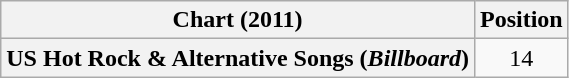<table class="wikitable plainrowheaders" style="text-align:center">
<tr>
<th scope="col">Chart (2011)</th>
<th scope="col">Position</th>
</tr>
<tr>
<th scope="row">US Hot Rock & Alternative Songs (<em>Billboard</em>)</th>
<td>14</td>
</tr>
</table>
